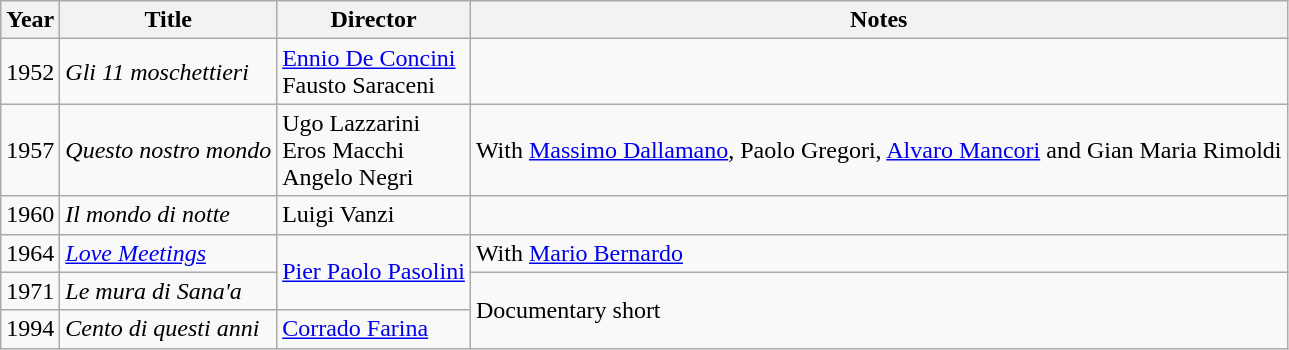<table class="wikitable">
<tr>
<th>Year</th>
<th>Title</th>
<th>Director</th>
<th>Notes</th>
</tr>
<tr>
<td>1952</td>
<td><em>Gli 11 moschettieri</em></td>
<td><a href='#'>Ennio De Concini</a><br>Fausto Saraceni</td>
<td></td>
</tr>
<tr>
<td>1957</td>
<td><em>Questo nostro mondo</em></td>
<td>Ugo Lazzarini<br>Eros Macchi<br>Angelo Negri</td>
<td>With <a href='#'>Massimo Dallamano</a>, Paolo Gregori, <a href='#'>Alvaro Mancori</a> and Gian Maria Rimoldi</td>
</tr>
<tr>
<td>1960</td>
<td><em>Il mondo di notte</em></td>
<td>Luigi Vanzi</td>
<td></td>
</tr>
<tr>
<td>1964</td>
<td><em><a href='#'>Love Meetings</a></em></td>
<td rowspan=2><a href='#'>Pier Paolo Pasolini</a></td>
<td>With <a href='#'>Mario Bernardo</a></td>
</tr>
<tr>
<td>1971</td>
<td><em>Le mura di Sana'a</em></td>
<td rowspan=2>Documentary short</td>
</tr>
<tr>
<td>1994</td>
<td><em>Cento di questi anni</em></td>
<td><a href='#'>Corrado Farina</a></td>
</tr>
</table>
